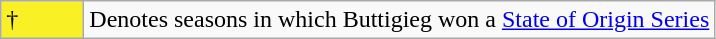<table class="wikitable">
<tr>
<td style="background:#f9f025; width:3em;">†</td>
<td>Denotes seasons in which Buttigieg won a <a href='#'>State of Origin Series</a></td>
</tr>
</table>
